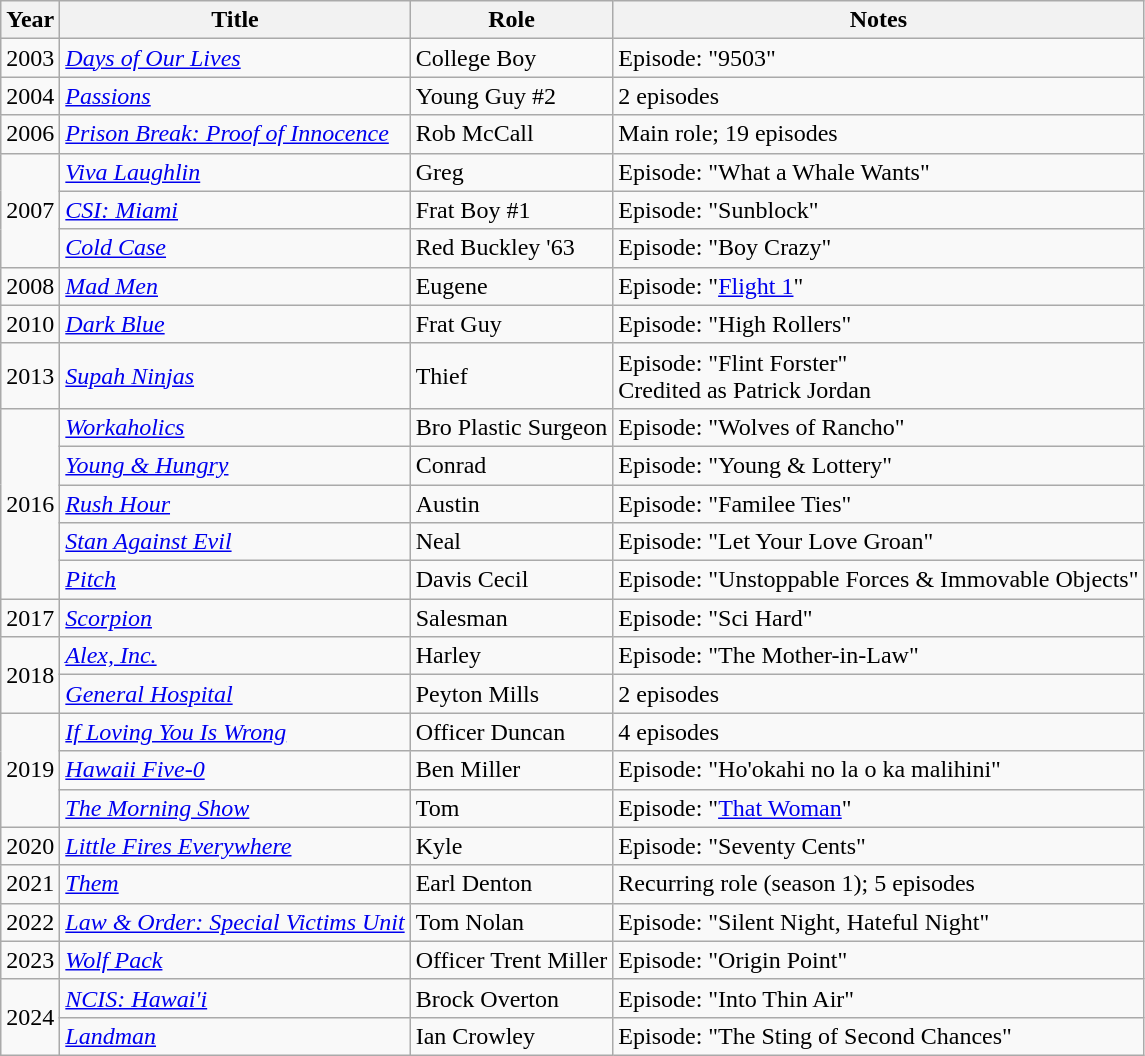<table class="wikitable sortable">
<tr>
<th>Year</th>
<th>Title</th>
<th>Role</th>
<th>Notes</th>
</tr>
<tr>
<td>2003</td>
<td><em><a href='#'>Days of Our Lives</a></em></td>
<td>College Boy</td>
<td>Episode: "9503"</td>
</tr>
<tr>
<td>2004</td>
<td><em><a href='#'>Passions</a></em></td>
<td>Young Guy #2</td>
<td>2 episodes</td>
</tr>
<tr>
<td>2006</td>
<td><em><a href='#'>Prison Break: Proof of Innocence</a></em></td>
<td>Rob McCall</td>
<td>Main role; 19 episodes</td>
</tr>
<tr>
<td rowspan="3">2007</td>
<td><em><a href='#'>Viva Laughlin</a></em></td>
<td>Greg</td>
<td>Episode: "What a Whale Wants"</td>
</tr>
<tr>
<td><em><a href='#'>CSI: Miami</a></em></td>
<td>Frat Boy #1</td>
<td>Episode: "Sunblock"</td>
</tr>
<tr>
<td><em><a href='#'>Cold Case</a></em></td>
<td>Red Buckley '63</td>
<td>Episode: "Boy Crazy"</td>
</tr>
<tr>
<td>2008</td>
<td><em><a href='#'>Mad Men</a></em></td>
<td>Eugene</td>
<td>Episode: "<a href='#'>Flight 1</a>"</td>
</tr>
<tr>
<td>2010</td>
<td><em><a href='#'>Dark Blue</a></em></td>
<td>Frat Guy</td>
<td>Episode: "High Rollers"</td>
</tr>
<tr>
<td>2013</td>
<td><em><a href='#'>Supah Ninjas</a></em></td>
<td>Thief</td>
<td>Episode: "Flint Forster"<br>Credited as Patrick Jordan</td>
</tr>
<tr>
<td rowspan="5">2016</td>
<td><em><a href='#'>Workaholics</a></em></td>
<td>Bro Plastic Surgeon</td>
<td>Episode: "Wolves of Rancho"</td>
</tr>
<tr>
<td><em><a href='#'>Young & Hungry</a></em></td>
<td>Conrad</td>
<td>Episode: "Young & Lottery"</td>
</tr>
<tr>
<td><em><a href='#'>Rush Hour</a></em></td>
<td>Austin</td>
<td>Episode: "Familee Ties"</td>
</tr>
<tr>
<td><em><a href='#'>Stan Against Evil</a></em></td>
<td>Neal</td>
<td>Episode: "Let Your Love Groan"</td>
</tr>
<tr>
<td><em><a href='#'>Pitch</a></em></td>
<td>Davis Cecil</td>
<td>Episode: "Unstoppable Forces & Immovable Objects"</td>
</tr>
<tr>
<td>2017</td>
<td><em><a href='#'>Scorpion</a></em></td>
<td>Salesman</td>
<td>Episode: "Sci Hard"</td>
</tr>
<tr>
<td rowspan="2">2018</td>
<td><em><a href='#'>Alex, Inc.</a></em></td>
<td>Harley</td>
<td>Episode: "The Mother-in-Law"</td>
</tr>
<tr>
<td><em><a href='#'>General Hospital</a></em></td>
<td>Peyton Mills</td>
<td>2 episodes</td>
</tr>
<tr>
<td rowspan="3">2019</td>
<td><a href='#'><em>If Loving You Is Wrong</em></a></td>
<td>Officer Duncan</td>
<td>4 episodes</td>
</tr>
<tr>
<td><em><a href='#'>Hawaii Five-0</a></em></td>
<td>Ben Miller</td>
<td>Episode: "Ho'okahi no la o ka malihini"</td>
</tr>
<tr>
<td><em><a href='#'>The Morning Show</a></em></td>
<td>Tom</td>
<td>Episode: "<a href='#'>That Woman</a>"</td>
</tr>
<tr>
<td>2020</td>
<td><em><a href='#'>Little Fires Everywhere</a></em></td>
<td>Kyle</td>
<td>Episode: "Seventy Cents"</td>
</tr>
<tr>
<td>2021</td>
<td><em><a href='#'>Them</a></em></td>
<td>Earl Denton</td>
<td>Recurring role (season 1); 5 episodes</td>
</tr>
<tr>
<td>2022</td>
<td><em><a href='#'>Law & Order: Special Victims Unit</a></em></td>
<td>Tom Nolan</td>
<td>Episode: "Silent Night, Hateful Night"</td>
</tr>
<tr>
<td>2023</td>
<td><em><a href='#'>Wolf Pack</a></em></td>
<td>Officer Trent Miller</td>
<td>Episode: "Origin Point"</td>
</tr>
<tr>
<td rowspan="2">2024</td>
<td><em><a href='#'>NCIS: Hawai'i</a></em></td>
<td>Brock Overton</td>
<td>Episode: "Into Thin Air"</td>
</tr>
<tr>
<td><em><a href='#'>Landman</a></em></td>
<td>Ian Crowley</td>
<td>Episode: "The Sting of Second Chances"</td>
</tr>
</table>
